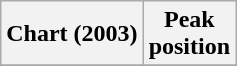<table class="wikitable sortable plainrowheaders">
<tr>
<th>Chart (2003)</th>
<th>Peak<br>position</th>
</tr>
<tr>
</tr>
</table>
